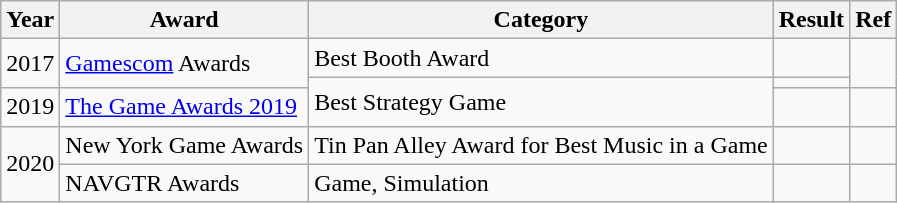<table class="wikitable sortable">
<tr>
<th>Year</th>
<th>Award</th>
<th>Category</th>
<th>Result</th>
<th>Ref</th>
</tr>
<tr>
<td style="text-align:center;" rowspan="2">2017</td>
<td rowspan="2"><a href='#'>Gamescom</a> Awards</td>
<td>Best Booth Award</td>
<td></td>
<td rowspan="2" style="text-align:center;"></td>
</tr>
<tr>
<td rowspan="2">Best Strategy Game</td>
<td></td>
</tr>
<tr>
<td style="text-align:center;" rowspan="1">2019</td>
<td><a href='#'>The Game Awards 2019</a></td>
<td></td>
<td style="text-align:center;"></td>
</tr>
<tr>
<td style="text-align:center;" rowspan="2">2020</td>
<td>New York Game Awards</td>
<td>Tin Pan Alley Award for Best Music in a Game</td>
<td></td>
<td style="text-align:center;"></td>
</tr>
<tr>
<td>NAVGTR Awards</td>
<td>Game, Simulation</td>
<td></td>
<td style="text-align:center;"></td>
</tr>
</table>
